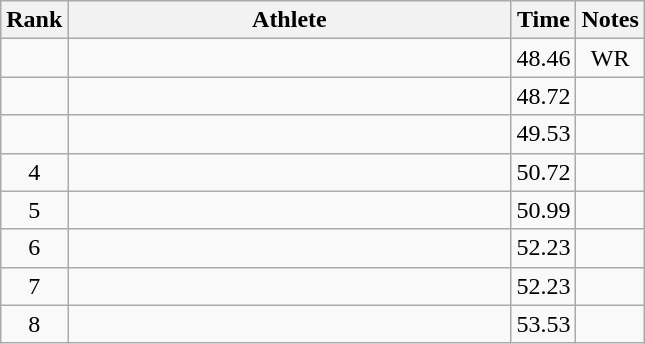<table class="wikitable" style="text-align:center">
<tr>
<th>Rank</th>
<th Style="width:18em">Athlete</th>
<th>Time</th>
<th>Notes</th>
</tr>
<tr>
<td></td>
<td style="text-align:left"></td>
<td>48.46</td>
<td>WR</td>
</tr>
<tr>
<td></td>
<td style="text-align:left"></td>
<td>48.72</td>
<td></td>
</tr>
<tr>
<td></td>
<td style="text-align:left"></td>
<td>49.53</td>
<td></td>
</tr>
<tr>
<td>4</td>
<td style="text-align:left"></td>
<td>50.72</td>
<td></td>
</tr>
<tr>
<td>5</td>
<td style="text-align:left"></td>
<td>50.99</td>
<td></td>
</tr>
<tr>
<td>6</td>
<td style="text-align:left"></td>
<td>52.23</td>
<td></td>
</tr>
<tr>
<td>7</td>
<td style="text-align:left"></td>
<td>52.23</td>
<td></td>
</tr>
<tr>
<td>8</td>
<td style="text-align:left"></td>
<td>53.53</td>
<td></td>
</tr>
</table>
